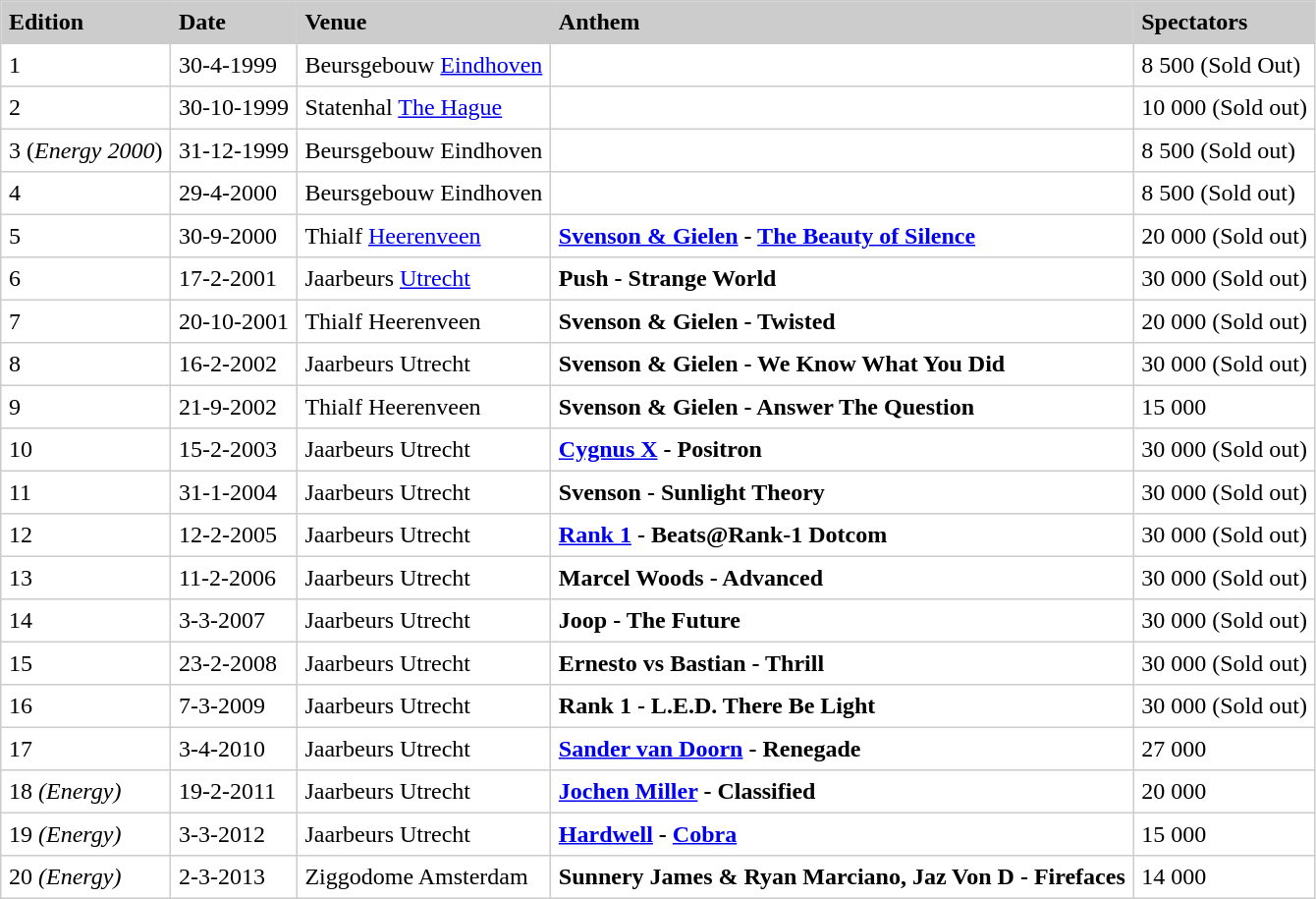<table style="border: 1px #CCCCCC solid; border-collapse: collapse;" border=1 cellpadding="5" cellspacing="0">
<tr bgcolor=#CCCCCC>
<td><strong>Edition</strong></td>
<td><strong>Date</strong></td>
<td><strong>Venue</strong></td>
<td><strong>Anthem</strong></td>
<td><strong>Spectators</strong></td>
</tr>
<tr>
<td>1</td>
<td>30-4-1999</td>
<td>Beursgebouw <a href='#'>Eindhoven</a></td>
<td><strong> </strong></td>
<td>8 500 (Sold Out)</td>
</tr>
<tr>
<td>2</td>
<td>30-10-1999</td>
<td>Statenhal <a href='#'>The Hague</a></td>
<td><strong> </strong></td>
<td>10 000 (Sold out)</td>
</tr>
<tr>
<td>3 (<em>Energy 2000</em>)</td>
<td>31-12-1999</td>
<td>Beursgebouw Eindhoven</td>
<td><strong> </strong></td>
<td>8 500 (Sold out)</td>
</tr>
<tr>
<td>4</td>
<td>29-4-2000</td>
<td>Beursgebouw Eindhoven</td>
<td><strong> </strong></td>
<td>8 500 (Sold out)</td>
</tr>
<tr>
<td>5</td>
<td>30-9-2000</td>
<td>Thialf <a href='#'>Heerenveen</a></td>
<td><strong><a href='#'>Svenson & Gielen</a> - <a href='#'>The Beauty of Silence</a> </strong></td>
<td>20 000 (Sold out)</td>
</tr>
<tr>
<td>6</td>
<td>17-2-2001</td>
<td>Jaarbeurs <a href='#'>Utrecht</a></td>
<td><strong>Push - Strange World </strong></td>
<td>30 000 (Sold out)</td>
</tr>
<tr>
<td>7</td>
<td>20-10-2001</td>
<td>Thialf Heerenveen</td>
<td><strong>Svenson & Gielen - Twisted </strong></td>
<td>20 000 (Sold out)</td>
</tr>
<tr>
<td>8</td>
<td>16-2-2002</td>
<td>Jaarbeurs Utrecht</td>
<td><strong> Svenson & Gielen - We Know What You Did </strong></td>
<td>30 000 (Sold out)</td>
</tr>
<tr>
<td>9</td>
<td>21-9-2002</td>
<td>Thialf Heerenveen</td>
<td><strong> Svenson & Gielen - Answer The Question </strong></td>
<td>15 000</td>
</tr>
<tr>
<td>10</td>
<td>15-2-2003</td>
<td>Jaarbeurs Utrecht</td>
<td><strong> <a href='#'>Cygnus X</a> - Positron </strong></td>
<td>30 000 (Sold out)</td>
</tr>
<tr>
<td>11</td>
<td>31-1-2004</td>
<td>Jaarbeurs Utrecht</td>
<td><strong> Svenson - Sunlight Theory </strong></td>
<td>30 000 (Sold out)</td>
</tr>
<tr>
<td>12</td>
<td>12-2-2005</td>
<td>Jaarbeurs Utrecht</td>
<td><strong> <a href='#'>Rank 1</a> - Beats@Rank-1 Dotcom</strong></td>
<td>30 000 (Sold out)</td>
</tr>
<tr>
<td>13</td>
<td>11-2-2006</td>
<td>Jaarbeurs Utrecht</td>
<td><strong> Marcel Woods - Advanced </strong></td>
<td>30 000 (Sold out)</td>
</tr>
<tr>
<td>14</td>
<td>3-3-2007</td>
<td>Jaarbeurs Utrecht</td>
<td><strong> Joop - The Future </strong></td>
<td>30 000 (Sold out)</td>
</tr>
<tr>
<td>15</td>
<td>23-2-2008</td>
<td>Jaarbeurs Utrecht</td>
<td><strong> Ernesto vs Bastian - Thrill  </strong></td>
<td>30 000 (Sold out)</td>
</tr>
<tr>
<td>16</td>
<td>7-3-2009</td>
<td>Jaarbeurs Utrecht</td>
<td><strong> Rank 1 - L.E.D. There Be Light  </strong></td>
<td>30 000 (Sold out)</td>
</tr>
<tr>
<td>17</td>
<td>3-4-2010</td>
<td>Jaarbeurs Utrecht</td>
<td><strong> <a href='#'>Sander van Doorn</a> - Renegade  </strong></td>
<td>27 000</td>
</tr>
<tr>
<td>18 <em>(Energy)</em></td>
<td>19-2-2011</td>
<td>Jaarbeurs Utrecht</td>
<td><strong> <a href='#'>Jochen Miller</a> - Classified  </strong></td>
<td>20 000</td>
</tr>
<tr>
<td>19 <em>(Energy)</em></td>
<td>3-3-2012</td>
<td>Jaarbeurs Utrecht</td>
<td><strong> <a href='#'>Hardwell</a> - <a href='#'>Cobra</a>  </strong></td>
<td>15 000</td>
</tr>
<tr>
<td>20 <em>(Energy)</em></td>
<td>2-3-2013</td>
<td>Ziggodome Amsterdam</td>
<td><strong> Sunnery James & Ryan Marciano, Jaz Von D - Firefaces  </strong></td>
<td>14 000</td>
</tr>
</table>
